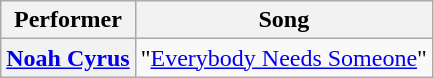<table class="wikitable unsortable" style="text-align:center; white-space: nowrap;">
<tr>
<th scope="col">Performer</th>
<th scope="col">Song</th>
</tr>
<tr>
<th scope="row"><a href='#'>Noah Cyrus</a></th>
<td>"<a href='#'>Everybody Needs Someone</a>"</td>
</tr>
</table>
